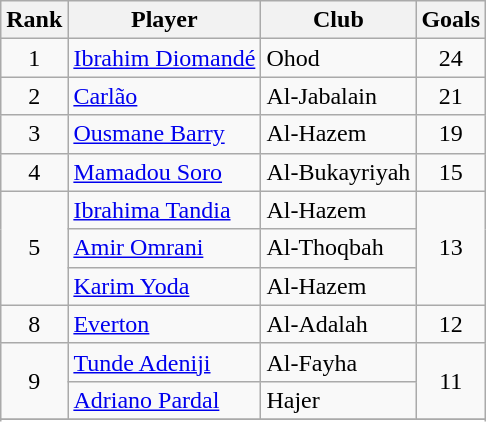<table class="wikitable" style="text-align:center">
<tr>
<th>Rank</th>
<th>Player</th>
<th>Club</th>
<th>Goals</th>
</tr>
<tr>
<td>1</td>
<td align="left"> <a href='#'>Ibrahim Diomandé</a></td>
<td align="left">Ohod</td>
<td>24</td>
</tr>
<tr>
<td>2</td>
<td align="left"> <a href='#'>Carlão</a></td>
<td align="left">Al-Jabalain</td>
<td>21</td>
</tr>
<tr>
<td>3</td>
<td align="left"> <a href='#'>Ousmane Barry</a></td>
<td align="left">Al-Hazem</td>
<td>19</td>
</tr>
<tr>
<td>4</td>
<td align="left"> <a href='#'>Mamadou Soro</a></td>
<td align="left">Al-Bukayriyah</td>
<td>15</td>
</tr>
<tr>
<td rowspan=3>5</td>
<td align="left"> <a href='#'>Ibrahima Tandia</a></td>
<td align="left">Al-Hazem</td>
<td rowspan=3>13</td>
</tr>
<tr>
<td align="left"> <a href='#'>Amir Omrani</a></td>
<td align="left">Al-Thoqbah</td>
</tr>
<tr>
<td align="left"> <a href='#'>Karim Yoda</a></td>
<td align="left">Al-Hazem</td>
</tr>
<tr>
<td>8</td>
<td align="left"> <a href='#'>Everton</a></td>
<td align="left">Al-Adalah</td>
<td>12</td>
</tr>
<tr>
<td rowspan=2>9</td>
<td align="left"> <a href='#'>Tunde Adeniji</a></td>
<td align="left">Al-Fayha</td>
<td rowspan=2>11</td>
</tr>
<tr>
<td align="left"> <a href='#'>Adriano Pardal</a></td>
<td align="left">Hajer</td>
</tr>
<tr>
</tr>
<tr>
</tr>
</table>
